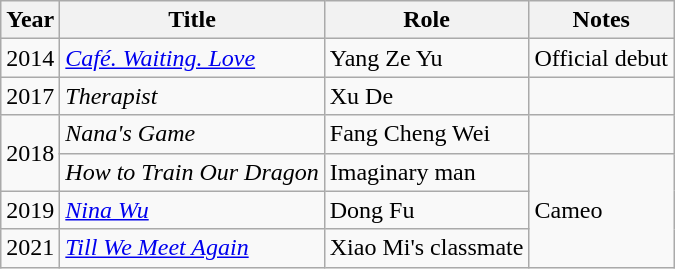<table class="wikitable sortable">
<tr>
<th>Year</th>
<th>Title</th>
<th>Role</th>
<th>Notes</th>
</tr>
<tr>
<td>2014</td>
<td><em><a href='#'>Café. Waiting. Love</a></em></td>
<td>Yang Ze Yu</td>
<td>Official debut</td>
</tr>
<tr>
<td>2017</td>
<td><em>Therapist</em></td>
<td>Xu De</td>
<td></td>
</tr>
<tr>
<td rowspan="2">2018</td>
<td><em>Nana's Game</em></td>
<td>Fang Cheng Wei</td>
<td></td>
</tr>
<tr>
<td><em>How to Train Our Dragon</em></td>
<td>Imaginary man</td>
<td rowspan="3">Cameo</td>
</tr>
<tr>
<td>2019</td>
<td><em><a href='#'>Nina Wu</a></em></td>
<td>Dong Fu</td>
</tr>
<tr>
<td>2021</td>
<td><em><a href='#'>Till We Meet Again</a></em></td>
<td>Xiao Mi's classmate</td>
</tr>
</table>
